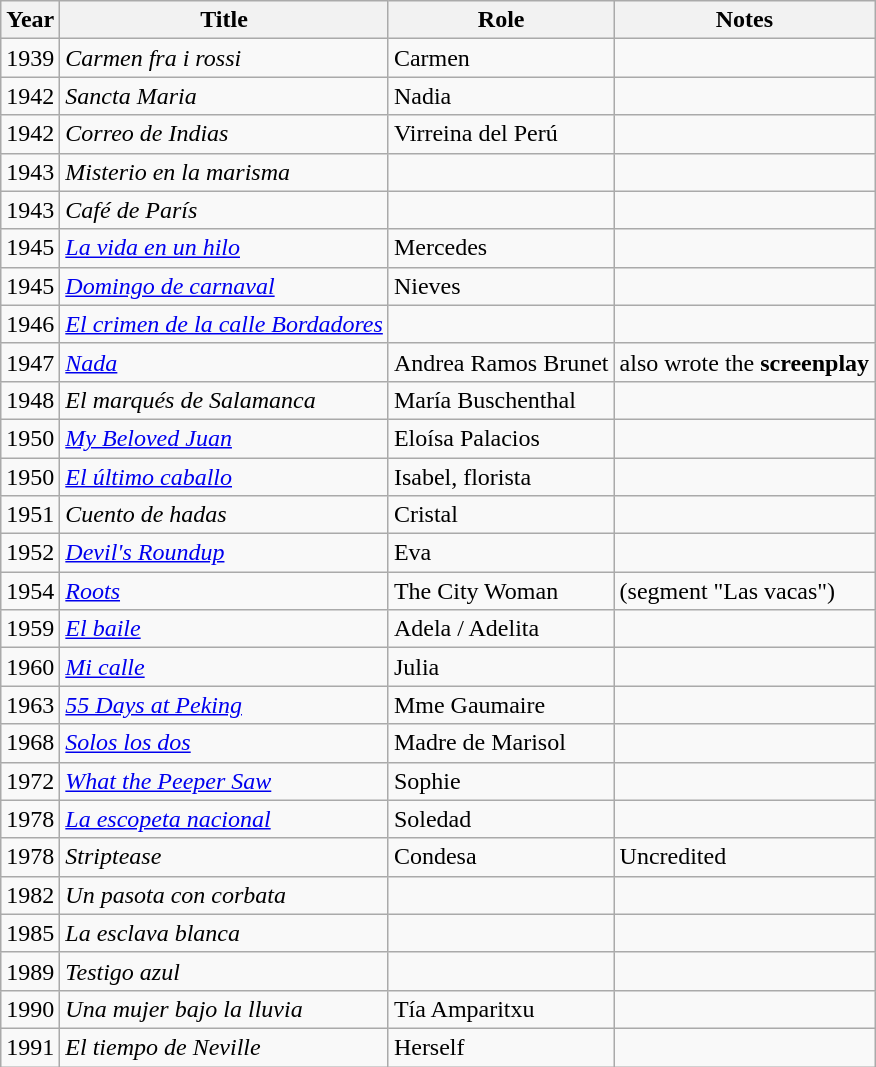<table class="wikitable">
<tr>
<th>Year</th>
<th>Title</th>
<th>Role</th>
<th>Notes</th>
</tr>
<tr>
<td>1939</td>
<td><em>Carmen fra i rossi</em></td>
<td>Carmen</td>
<td></td>
</tr>
<tr>
<td>1942</td>
<td><em>Sancta Maria</em></td>
<td>Nadia</td>
<td></td>
</tr>
<tr>
<td>1942</td>
<td><em>Correo de Indias</em></td>
<td>Virreina del Perú</td>
<td></td>
</tr>
<tr>
<td>1943</td>
<td><em>Misterio en la marisma</em></td>
<td></td>
<td></td>
</tr>
<tr>
<td>1943</td>
<td><em>Café de París</em></td>
<td></td>
<td></td>
</tr>
<tr>
<td>1945</td>
<td><em><a href='#'>La vida en un hilo</a></em></td>
<td>Mercedes</td>
<td></td>
</tr>
<tr>
<td>1945</td>
<td><em><a href='#'>Domingo de carnaval</a></em></td>
<td>Nieves</td>
<td></td>
</tr>
<tr>
<td>1946</td>
<td><em><a href='#'>El crimen de la calle Bordadores</a></em></td>
<td></td>
<td></td>
</tr>
<tr>
<td>1947</td>
<td><em><a href='#'>Nada</a></em></td>
<td>Andrea Ramos Brunet</td>
<td>also wrote the <strong>screenplay</strong></td>
</tr>
<tr>
<td>1948</td>
<td><em>El marqués de Salamanca</em></td>
<td>María Buschenthal</td>
<td></td>
</tr>
<tr>
<td>1950</td>
<td><em><a href='#'>My Beloved Juan</a></em></td>
<td>Eloísa Palacios</td>
<td></td>
</tr>
<tr>
<td>1950</td>
<td><em><a href='#'>El último caballo</a></em></td>
<td>Isabel, florista</td>
<td></td>
</tr>
<tr>
<td>1951</td>
<td><em>Cuento de hadas</em></td>
<td>Cristal</td>
<td></td>
</tr>
<tr>
<td>1952</td>
<td><em><a href='#'>Devil's Roundup</a></em></td>
<td>Eva</td>
<td></td>
</tr>
<tr>
<td>1954</td>
<td><em><a href='#'>Roots</a></em></td>
<td>The City Woman</td>
<td>(segment "Las vacas")</td>
</tr>
<tr>
<td>1959</td>
<td><em><a href='#'>El baile</a></em></td>
<td>Adela / Adelita</td>
<td></td>
</tr>
<tr>
<td>1960</td>
<td><em><a href='#'>Mi calle</a></em></td>
<td>Julia</td>
<td></td>
</tr>
<tr>
<td>1963</td>
<td><em><a href='#'>55 Days at Peking</a></em></td>
<td>Mme Gaumaire</td>
<td></td>
</tr>
<tr>
<td>1968</td>
<td><em><a href='#'>Solos los dos</a></em></td>
<td>Madre de Marisol</td>
<td></td>
</tr>
<tr>
<td>1972</td>
<td><em><a href='#'>What the Peeper Saw</a></em></td>
<td>Sophie</td>
<td></td>
</tr>
<tr>
<td>1978</td>
<td><em><a href='#'>La escopeta nacional</a></em></td>
<td>Soledad</td>
<td></td>
</tr>
<tr>
<td>1978</td>
<td><em>Striptease</em></td>
<td>Condesa</td>
<td>Uncredited</td>
</tr>
<tr>
<td>1982</td>
<td><em>Un pasota con corbata</em></td>
<td></td>
<td></td>
</tr>
<tr>
<td>1985</td>
<td><em>La esclava blanca</em></td>
<td></td>
<td></td>
</tr>
<tr>
<td>1989</td>
<td><em>Testigo azul</em></td>
<td></td>
<td></td>
</tr>
<tr>
<td>1990</td>
<td><em>Una mujer bajo la lluvia</em></td>
<td>Tía Amparitxu</td>
<td></td>
</tr>
<tr>
<td>1991</td>
<td><em>El tiempo de Neville</em></td>
<td>Herself</td>
<td></td>
</tr>
</table>
